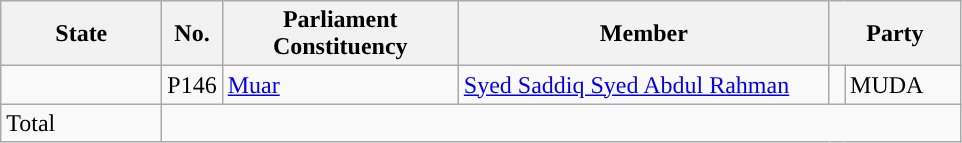<table class ="wikitable sortable">
<tr>
<th style="width:100px;">State</th>
<th style="width:30px;">No.</th>
<th style="width:150px;">Parliament Constituency</th>
<th style="width:240px;">Member</th>
<th style="width:80px;" colspan=2>Party</th>
</tr>
<tr>
<td></td>
<td>P146</td>
<td><a href='#'>Muar</a></td>
<td><a href='#'>Syed Saddiq Syed Abdul Rahman</a></td>
<td></td>
<td>MUDA</td>
</tr>
<tr>
<td>Total</td>
<td style="width:30px;" colspan=6></td>
</tr>
</table>
